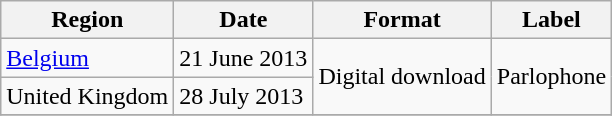<table class=wikitable>
<tr>
<th>Region</th>
<th>Date</th>
<th>Format</th>
<th>Label</th>
</tr>
<tr>
<td><a href='#'>Belgium</a></td>
<td>21 June 2013</td>
<td rowspan="2">Digital download</td>
<td rowspan="2">Parlophone</td>
</tr>
<tr>
<td>United Kingdom</td>
<td>28 July 2013</td>
</tr>
<tr>
</tr>
</table>
